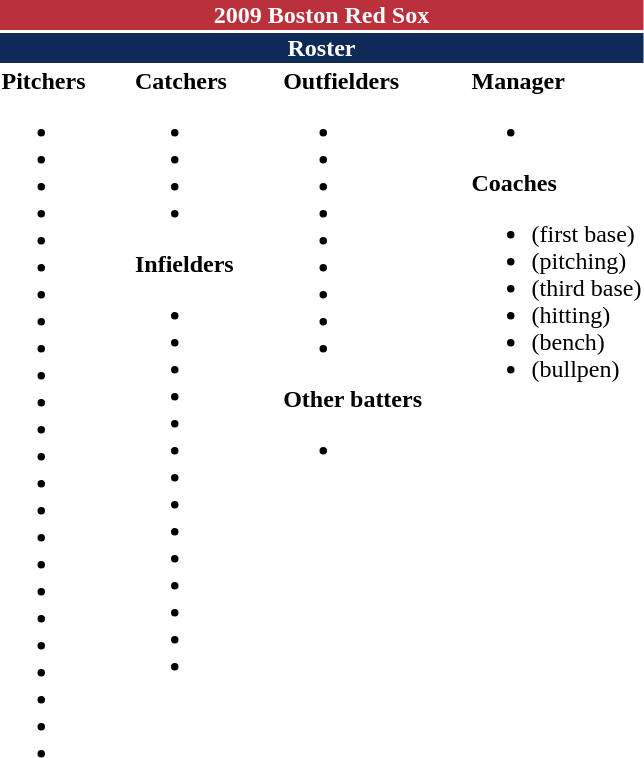<table class="toccolours" style="text-align: left;">
<tr>
<th colspan="10" style="background-color: #ba313c; color: #FFFFFF; text-align: center;">2009 Boston Red Sox</th>
</tr>
<tr>
<td colspan="10" style="background-color:#0d2b56; color: white; text-align: center;"><strong>Roster</strong></td>
</tr>
<tr>
<td valign="top"><strong>Pitchers</strong><br><ul><li></li><li></li><li></li><li></li><li></li><li></li><li></li><li></li><li></li><li></li><li></li><li></li><li></li><li></li><li></li><li></li><li></li><li></li><li></li><li></li><li></li><li></li><li></li><li></li></ul></td>
<td width="25px"></td>
<td valign="top"><strong>Catchers</strong><br><ul><li></li><li></li><li></li><li></li></ul><strong>Infielders</strong><ul><li></li><li></li><li></li><li></li><li></li><li></li><li></li><li></li><li></li><li></li><li></li><li></li><li></li><li></li></ul></td>
<td width="25px"></td>
<td valign="top"><strong>Outfielders</strong><br><ul><li></li><li></li><li></li><li></li><li></li><li></li><li></li><li></li><li></li></ul><strong>Other batters</strong><ul><li></li></ul></td>
<td width="25px"></td>
<td valign="top"><strong>Manager</strong><br><ul><li></li></ul><strong>Coaches</strong><ul><li> (first base)</li><li> (pitching)</li><li> (third base)</li><li> (hitting)</li><li> (bench)</li><li> (bullpen)</li></ul></td>
</tr>
<tr>
</tr>
</table>
